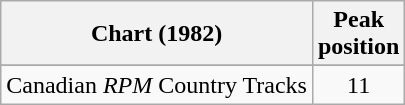<table class="wikitable sortable">
<tr>
<th align="left">Chart (1982)</th>
<th align="center">Peak<br>position</th>
</tr>
<tr>
</tr>
<tr>
<td align="left">Canadian <em>RPM</em> Country Tracks</td>
<td align="center">11</td>
</tr>
</table>
